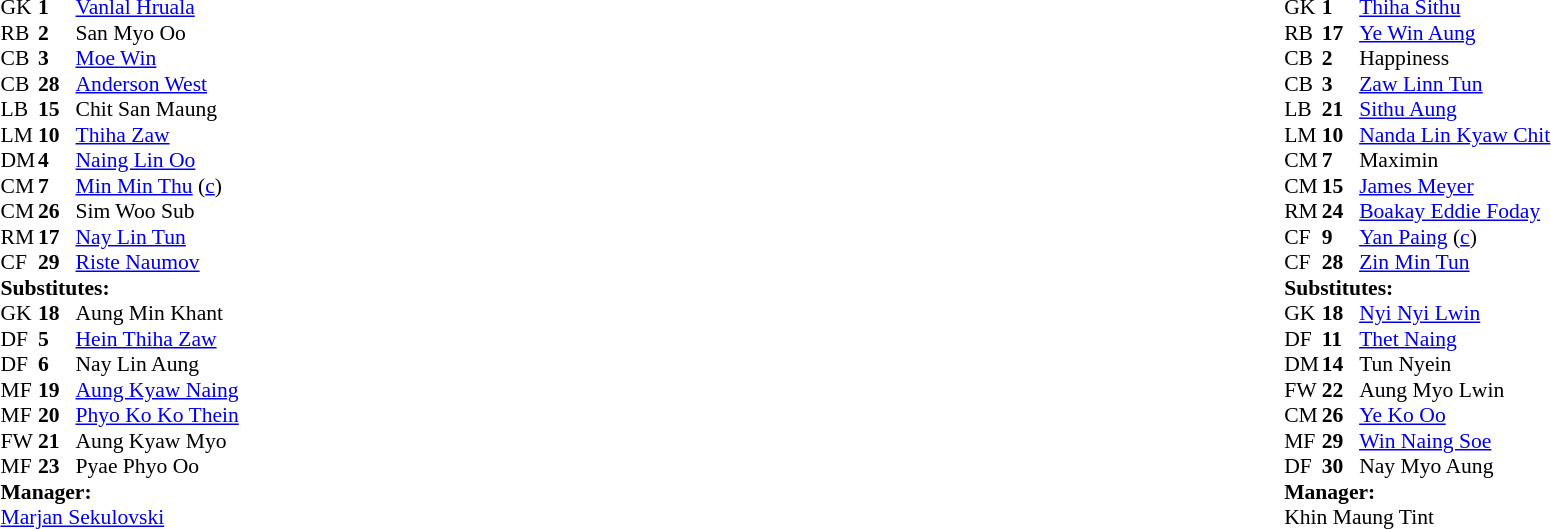<table style="width:100%">
<tr>
<td style="vertical-align:top;width:50%"><br><table style="font-size:90%" cellspacing="0" cellpadding="0">
<tr>
<th width="25"></th>
<th width="25"></th>
</tr>
<tr>
<td>GK</td>
<td><strong>1</strong></td>
<td> <a href='#'>Vanlal Hruala</a></td>
</tr>
<tr>
<td>RB</td>
<td><strong>2</strong></td>
<td> San Myo Oo</td>
</tr>
<tr>
<td>CB</td>
<td><strong>3</strong></td>
<td> <a href='#'>Moe Win</a></td>
</tr>
<tr>
<td>CB</td>
<td><strong>28</strong></td>
<td> <a href='#'>Anderson West</a></td>
</tr>
<tr>
<td>LB</td>
<td><strong>15</strong></td>
<td> Chit San Maung</td>
</tr>
<tr>
<td>LM</td>
<td><strong>10</strong></td>
<td> <a href='#'>Thiha Zaw</a></td>
</tr>
<tr>
<td>DM</td>
<td><strong>4</strong></td>
<td> <a href='#'>Naing Lin Oo</a></td>
</tr>
<tr>
<td>CM</td>
<td><strong>7</strong></td>
<td> <a href='#'>Min Min Thu</a> (<a href='#'>c</a>)</td>
</tr>
<tr>
<td>CM</td>
<td><strong>26</strong></td>
<td> Sim Woo Sub</td>
</tr>
<tr>
<td>RM</td>
<td><strong>17</strong></td>
<td>  <a href='#'>Nay Lin Tun</a></td>
</tr>
<tr>
<td>CF</td>
<td><strong>29</strong></td>
<td> <a href='#'>Riste Naumov</a></td>
</tr>
<tr>
<td colspan=4><strong>Substitutes:</strong></td>
</tr>
<tr>
<td>GK</td>
<td><strong>18</strong></td>
<td> Aung Min Khant</td>
</tr>
<tr>
<td>DF</td>
<td><strong>5</strong></td>
<td> <a href='#'>Hein Thiha Zaw</a></td>
</tr>
<tr>
<td>DF</td>
<td><strong>6</strong></td>
<td> Nay Lin Aung</td>
</tr>
<tr>
<td>MF</td>
<td><strong>19</strong></td>
<td> <a href='#'>Aung Kyaw Naing</a></td>
</tr>
<tr>
<td>MF</td>
<td><strong>20</strong></td>
<td> <a href='#'>Phyo Ko Ko Thein</a></td>
</tr>
<tr>
<td>FW</td>
<td><strong>21</strong></td>
<td>Aung Kyaw Myo</td>
</tr>
<tr>
<td>MF</td>
<td><strong>23</strong></td>
<td> Pyae Phyo Oo</td>
</tr>
<tr>
<td colspan=4><strong>Manager:</strong></td>
</tr>
<tr>
<td colspan="4"> <a href='#'>Marjan Sekulovski</a></td>
</tr>
</table>
</td>
<td valign="top" width="50%"><br><table cellspacing="0" cellpadding="0" style="font-size:90%;margin:auto">
<tr>
<th width="25"></th>
<th width="25"></th>
</tr>
<tr>
<td>GK</td>
<td><strong>1</strong></td>
<td> <a href='#'>Thiha Sithu</a></td>
<td></td>
</tr>
<tr>
<td>RB</td>
<td><strong>17</strong></td>
<td> <a href='#'>Ye Win Aung</a></td>
</tr>
<tr>
<td>CB</td>
<td><strong>2</strong></td>
<td> Happiness</td>
</tr>
<tr>
<td>CB</td>
<td><strong>3</strong></td>
<td> <a href='#'>Zaw Linn Tun</a></td>
</tr>
<tr>
<td>LB</td>
<td><strong>21</strong></td>
<td> <a href='#'>Sithu Aung</a></td>
</tr>
<tr>
<td>LM</td>
<td><strong>10</strong></td>
<td> <a href='#'>Nanda Lin Kyaw Chit</a></td>
</tr>
<tr>
<td>CM</td>
<td><strong>7</strong></td>
<td> Maximin</td>
</tr>
<tr>
<td>CM</td>
<td><strong>15</strong></td>
<td> <a href='#'>James Meyer</a></td>
</tr>
<tr>
<td>RM</td>
<td><strong>24</strong></td>
<td> <a href='#'>Boakay Eddie Foday</a></td>
</tr>
<tr>
<td>CF</td>
<td><strong>9</strong></td>
<td> <a href='#'>Yan Paing</a> (<a href='#'>c</a>)</td>
</tr>
<tr>
<td>CF</td>
<td><strong>28</strong></td>
<td> <a href='#'>Zin Min Tun</a></td>
</tr>
<tr>
<td colspan=4><strong>Substitutes:</strong></td>
</tr>
<tr>
<td>GK</td>
<td><strong>18</strong></td>
<td> <a href='#'>Nyi Nyi Lwin</a></td>
</tr>
<tr>
<td>DF</td>
<td><strong>11</strong></td>
<td> <a href='#'>Thet Naing</a></td>
</tr>
<tr>
<td>DM</td>
<td><strong>14</strong></td>
<td> Tun Nyein</td>
</tr>
<tr>
<td>FW</td>
<td><strong>22</strong></td>
<td> Aung Myo Lwin</td>
</tr>
<tr>
<td>CM</td>
<td><strong>26</strong></td>
<td> <a href='#'>Ye Ko Oo</a></td>
</tr>
<tr>
<td>MF</td>
<td><strong>29</strong></td>
<td> <a href='#'>Win Naing Soe</a></td>
</tr>
<tr>
<td>DF</td>
<td><strong>30</strong></td>
<td> Nay Myo Aung</td>
</tr>
<tr>
<td colspan=4><strong>Manager:</strong></td>
</tr>
<tr>
<td colspan="4"> Khin Maung Tint</td>
</tr>
</table>
</td>
</tr>
</table>
